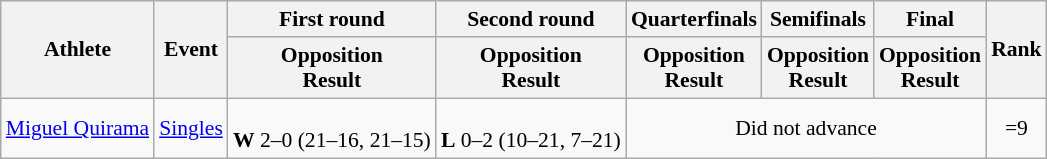<table class=wikitable style=font-size:90%;text-align:center>
<tr>
<th rowspan="2">Athlete</th>
<th rowspan="2">Event</th>
<th>First round</th>
<th>Second round</th>
<th>Quarterfinals</th>
<th>Semifinals</th>
<th>Final</th>
<th rowspan="2">Rank</th>
</tr>
<tr>
<th>Opposition<br>Result</th>
<th>Opposition<br>Result</th>
<th>Opposition<br>Result</th>
<th>Opposition<br>Result</th>
<th>Opposition<br>Result</th>
</tr>
<tr>
<td align=left><a href='#'>Miguel Quirama</a></td>
<td><a href='#'>Singles</a></td>
<td><br><strong>W</strong> 2–0 (21–16, 21–15)</td>
<td><br><strong>L</strong> 0–2 (10–21, 7–21)</td>
<td colspan=3>Did not advance</td>
<td>=9</td>
</tr>
</table>
